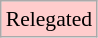<table class="wikitable" style="font-size:90%;text-align:center;">
<tr>
<td style="background-color:#fcc;">Relegated</td>
</tr>
</table>
